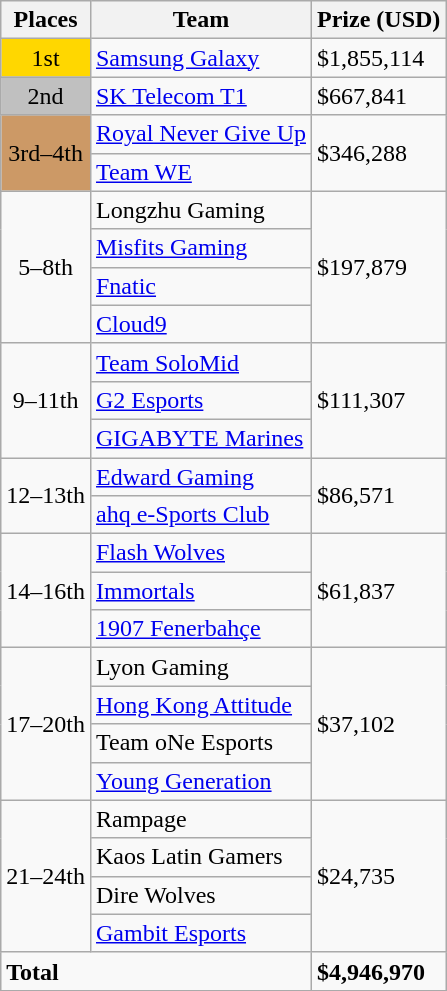<table class="wikitable" style="text-align:left">
<tr>
<th>Places</th>
<th>Team</th>
<th>Prize (USD)</th>
</tr>
<tr>
<td style="text-align:center; background:gold;">1st</td>
<td><a href='#'>Samsung Galaxy</a></td>
<td>$1,855,114</td>
</tr>
<tr>
<td style="text-align:center; background:silver;">2nd</td>
<td><a href='#'>SK Telecom T1</a></td>
<td>$667,841</td>
</tr>
<tr>
<td rowspan="2" style="text-align:center; background:#c96;">3rd–4th</td>
<td><a href='#'>Royal Never Give Up</a></td>
<td rowspan="2">$346,288</td>
</tr>
<tr>
<td><a href='#'>Team WE</a></td>
</tr>
<tr>
<td rowspan="4" style="text-align:center">5–8th</td>
<td>Longzhu Gaming</td>
<td rowspan="4">$197,879</td>
</tr>
<tr>
<td><a href='#'>Misfits Gaming</a></td>
</tr>
<tr>
<td><a href='#'>Fnatic</a></td>
</tr>
<tr>
<td><a href='#'>Cloud9</a></td>
</tr>
<tr>
<td rowspan="3" style="text-align:center">9–11th</td>
<td><a href='#'>Team SoloMid</a></td>
<td rowspan="3">$111,307</td>
</tr>
<tr>
<td><a href='#'>G2 Esports</a></td>
</tr>
<tr>
<td><a href='#'>GIGABYTE Marines</a></td>
</tr>
<tr>
<td rowspan="2" style="text-align:center">12–13th</td>
<td><a href='#'>Edward Gaming</a></td>
<td rowspan="2">$86,571</td>
</tr>
<tr>
<td><a href='#'>ahq e-Sports Club</a></td>
</tr>
<tr>
<td rowspan="3" style="text-align:center">14–16th</td>
<td><a href='#'>Flash Wolves</a></td>
<td rowspan="3">$61,837</td>
</tr>
<tr>
<td><a href='#'>Immortals</a></td>
</tr>
<tr>
<td><a href='#'>1907 Fenerbahçe</a></td>
</tr>
<tr>
<td rowspan="4" style="text-align:center">17–20th</td>
<td>Lyon Gaming</td>
<td rowspan="4">$37,102</td>
</tr>
<tr>
<td><a href='#'>Hong Kong Attitude</a></td>
</tr>
<tr>
<td>Team oNe Esports</td>
</tr>
<tr>
<td><a href='#'>Young Generation</a></td>
</tr>
<tr>
<td rowspan="4" style="text-align:center">21–24th</td>
<td>Rampage</td>
<td rowspan="4">$24,735</td>
</tr>
<tr>
<td>Kaos Latin Gamers</td>
</tr>
<tr>
<td>Dire Wolves</td>
</tr>
<tr>
<td><a href='#'>Gambit Esports</a></td>
</tr>
<tr>
<td colspan="2"><strong>Total</strong></td>
<td><strong>$4,946,970</strong></td>
</tr>
</table>
